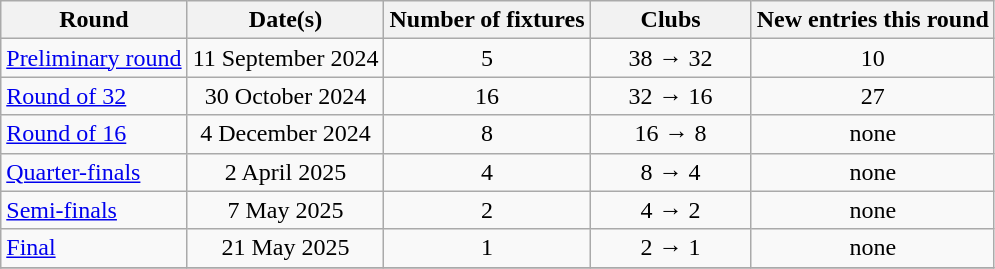<table class="wikitable" style="text-align:center">
<tr>
<th>Round</th>
<th>Date(s)</th>
<th>Number of fixtures</th>
<th width="100">Clubs</th>
<th>New entries this round</th>
</tr>
<tr>
<td style="text-align:left;"><a href='#'>Preliminary round</a></td>
<td>11 September 2024</td>
<td>5</td>
<td>38 → 32</td>
<td>10</td>
</tr>
<tr>
<td style="text-align:left;"><a href='#'>Round of 32</a></td>
<td>30 October 2024</td>
<td>16</td>
<td>32 → 16</td>
<td>27</td>
</tr>
<tr>
<td style="text-align:left;"><a href='#'>Round of 16</a></td>
<td>4 December 2024</td>
<td>8</td>
<td>16 → 8</td>
<td>none</td>
</tr>
<tr>
<td style="text-align:left;"><a href='#'>Quarter-finals</a></td>
<td>2 April 2025</td>
<td>4</td>
<td>8 → 4</td>
<td>none</td>
</tr>
<tr>
<td style="text-align:left;"><a href='#'>Semi-finals</a></td>
<td>7 May 2025</td>
<td>2</td>
<td>4 → 2</td>
<td>none</td>
</tr>
<tr>
<td style="text-align:left;"><a href='#'>Final</a></td>
<td>21 May 2025</td>
<td>1</td>
<td>2 → 1</td>
<td>none</td>
</tr>
<tr>
</tr>
</table>
